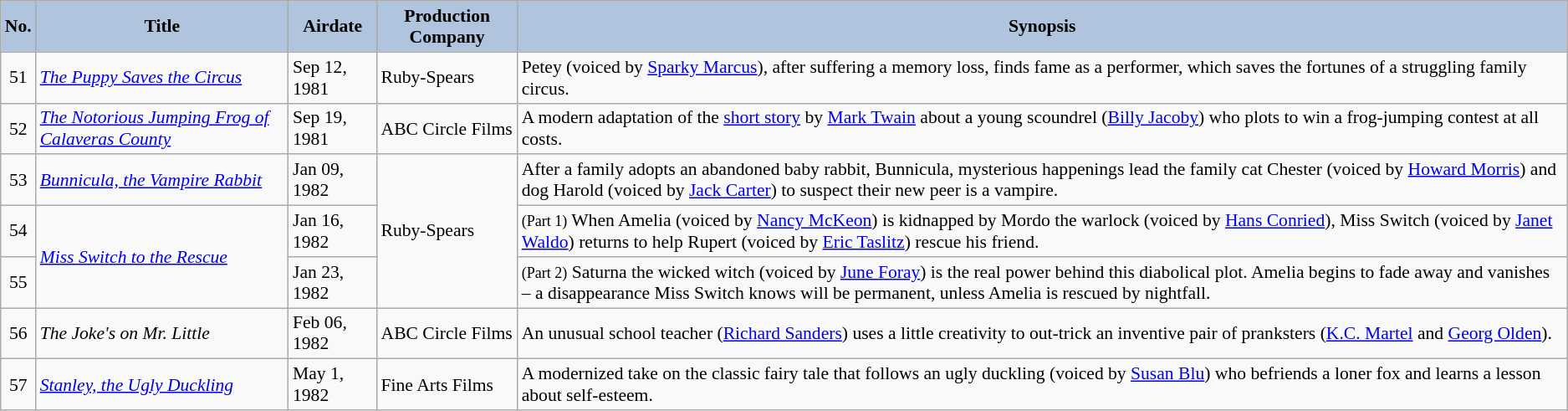<table class="wikitable" style="font-size:90%;">
<tr>
<th style="background:#B0C4DE;">No.</th>
<th style="background:#B0C4DE;">Title</th>
<th style="background:#B0C4DE;">Airdate</th>
<th style="background:#B0C4DE;">Production Company</th>
<th style="background:#B0C4DE;">Synopsis</th>
</tr>
<tr>
<td align="center">51</td>
<td><em><a href='#'>The Puppy Saves the Circus</a></em></td>
<td>Sep 12, 1981</td>
<td>Ruby-Spears</td>
<td>Petey (voiced by <a href='#'>Sparky Marcus</a>), after suffering a memory loss, finds fame as a performer, which saves the fortunes of a struggling family circus.</td>
</tr>
<tr>
<td align="center">52</td>
<td><em><a href='#'>The Notorious Jumping Frog of Calaveras County</a></em></td>
<td>Sep 19, 1981</td>
<td>ABC Circle Films</td>
<td>A modern adaptation of the <a href='#'>short story</a> by <a href='#'>Mark Twain</a> about a young scoundrel (<a href='#'>Billy Jacoby</a>) who plots to win a frog-jumping contest at all costs.</td>
</tr>
<tr>
<td align="center">53</td>
<td><em><a href='#'>Bunnicula, the Vampire Rabbit</a></em></td>
<td>Jan 09, 1982</td>
<td rowspan=3>Ruby-Spears</td>
<td>After a family adopts an abandoned baby rabbit, Bunnicula, mysterious happenings lead the family cat Chester (voiced by <a href='#'>Howard Morris</a>) and dog Harold (voiced by <a href='#'>Jack Carter</a>) to suspect their new peer is a vampire.</td>
</tr>
<tr>
<td align="center">54</td>
<td rowspan=2><em><a href='#'>Miss Switch to the Rescue</a></em></td>
<td>Jan 16, 1982</td>
<td><small>(Part 1)</small> When Amelia (voiced by <a href='#'>Nancy McKeon</a>) is kidnapped by Mordo the warlock (voiced by <a href='#'>Hans Conried</a>), Miss Switch (voiced by <a href='#'>Janet Waldo</a>) returns to help Rupert (voiced by <a href='#'>Eric Taslitz</a>) rescue his friend.</td>
</tr>
<tr>
<td align="center">55</td>
<td>Jan 23, 1982</td>
<td><small>(Part 2)</small> Saturna the wicked witch (voiced by <a href='#'>June Foray</a>) is the real power behind this diabolical plot. Amelia begins to fade away and vanishes – a disappearance Miss Switch knows will be permanent, unless Amelia is rescued by nightfall.</td>
</tr>
<tr>
<td align="center">56</td>
<td><em>The Joke's on Mr. Little</em></td>
<td>Feb 06, 1982</td>
<td>ABC Circle Films</td>
<td>An unusual school teacher (<a href='#'>Richard Sanders</a>) uses a little creativity to out-trick an inventive pair of pranksters (<a href='#'>K.C. Martel</a> and <a href='#'>Georg Olden</a>).</td>
</tr>
<tr>
<td align="center">57</td>
<td><em><a href='#'>Stanley, the Ugly Duckling</a></em></td>
<td>May 1, 1982</td>
<td>Fine Arts Films</td>
<td>A modernized take on the classic fairy tale that follows an ugly duckling (voiced by <a href='#'>Susan Blu</a>) who befriends a loner fox and learns a lesson about self-esteem.</td>
</tr>
</table>
